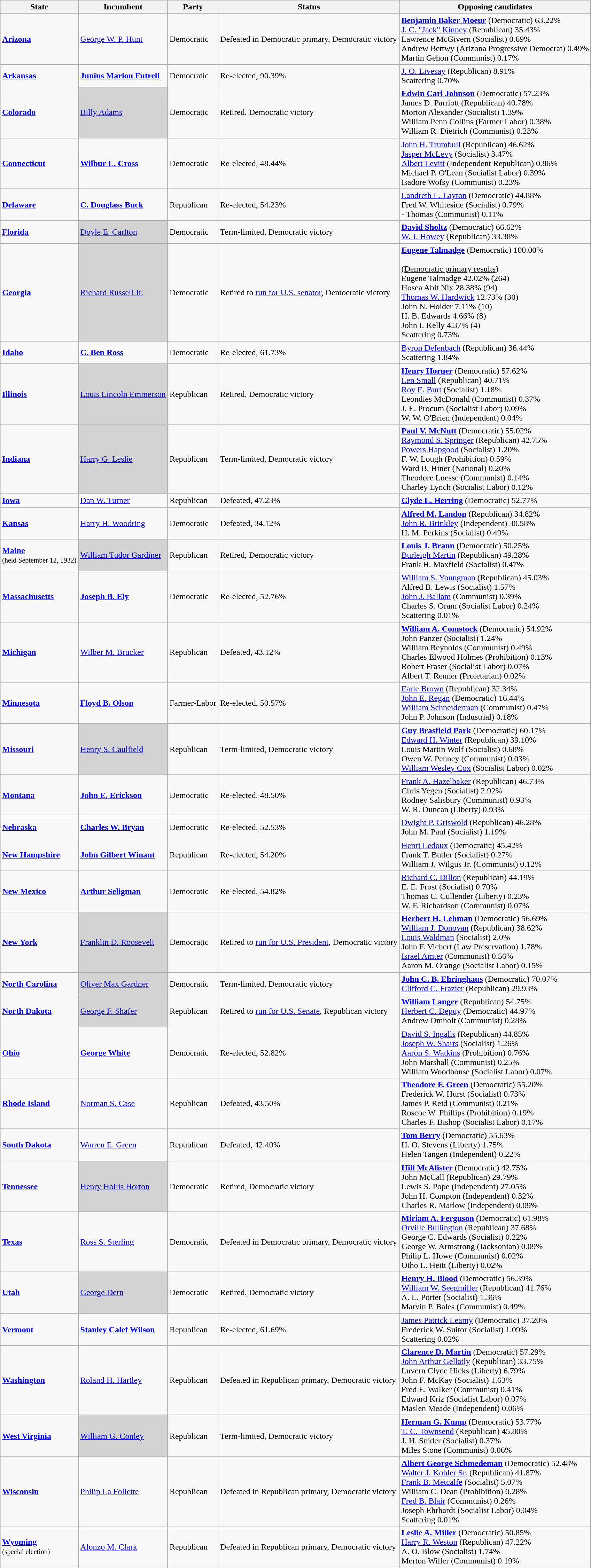<table class="wikitable">
<tr>
<th>State</th>
<th>Incumbent</th>
<th>Party</th>
<th>Status</th>
<th>Opposing candidates</th>
</tr>
<tr>
<td><strong><a href='#'>Arizona</a></strong></td>
<td><a href='#'>George W. P. Hunt</a></td>
<td>Democratic</td>
<td>Defeated in Democratic primary, Democratic victory</td>
<td><strong><a href='#'>Benjamin Baker Moeur</a></strong> (Democratic) 63.22%<br><a href='#'>J. C. "Jack" Kinney</a> (Republican) 35.43%<br>Lawrence McGivern (Socialist) 0.69%<br>Andrew Bettwy (Arizona Progressive Democrat) 0.49%<br>Martin Gehon (Communist) 0.17%<br></td>
</tr>
<tr>
<td><strong><a href='#'>Arkansas</a></strong></td>
<td><strong><a href='#'>Junius Marion Futrell</a></strong></td>
<td>Democratic</td>
<td>Re-elected, 90.39%</td>
<td><a href='#'>J. O. Livesay</a> (Republican) 8.91%<br>Scattering 0.70%<br></td>
</tr>
<tr>
<td><strong><a href='#'>Colorado</a></strong></td>
<td bgcolor="lightgrey"><a href='#'>Billy Adams</a></td>
<td>Democratic</td>
<td>Retired, Democratic victory</td>
<td><strong><a href='#'>Edwin Carl Johnson</a></strong> (Democratic) 57.23%<br>James D. Parriott (Republican) 40.78%<br>Morton Alexander (Socialist) 1.39%<br>William Penn Collins (Farmer Labor) 0.38%<br>William R. Dietrich (Communist) 0.23%<br></td>
</tr>
<tr>
<td><strong><a href='#'>Connecticut</a></strong></td>
<td><strong><a href='#'>Wilbur L. Cross</a></strong></td>
<td>Democratic</td>
<td>Re-elected, 48.44%</td>
<td><a href='#'>John H. Trumbull</a> (Republican) 46.62%<br><a href='#'>Jasper McLevy</a> (Socialist) 3.47%<br><a href='#'>Albert Levitt</a> (Independent Republican) 0.86%<br>Michael P. O'Lean (Socialist Labor) 0.39%<br>Isadore Wofsy (Communist) 0.23%<br></td>
</tr>
<tr>
<td><strong><a href='#'>Delaware</a></strong></td>
<td><strong><a href='#'>C. Douglass Buck</a></strong></td>
<td>Republican</td>
<td>Re-elected, 54.23%</td>
<td><a href='#'>Landreth L. Layton</a> (Democratic) 44.88%<br>Fred W. Whiteside (Socialist) 0.79%<br>- Thomas (Communist) 0.11%<br></td>
</tr>
<tr>
<td><strong><a href='#'>Florida</a></strong></td>
<td bgcolor="lightgrey"><a href='#'>Doyle E. Carlton</a></td>
<td>Democratic</td>
<td>Term-limited, Democratic victory</td>
<td><strong><a href='#'>David Sholtz</a></strong> (Democratic) 66.62%<br><a href='#'>W. J. Howey</a> (Republican) 33.38%<br></td>
</tr>
<tr>
<td><strong><a href='#'>Georgia</a></strong></td>
<td bgcolor="lightgrey"><a href='#'>Richard Russell Jr.</a></td>
<td>Democratic</td>
<td>Retired to <a href='#'>run for U.S. senator</a>, Democratic victory</td>
<td><strong><a href='#'>Eugene Talmadge</a></strong> (Democratic) 100.00%<br><br><u>(Democratic primary results)</u><br>Eugene Talmadge 42.02% (264)<br>Hosea Abit Nix 28.38% (94)<br><a href='#'>Thomas W. Hardwick</a> 12.73% (30)<br>John N. Holder 7.11% (10)<br>H. B. Edwards 4.66% (8)<br>John I. Kelly 4.37% (4)<br>Scattering 0.73%<br></td>
</tr>
<tr>
<td><strong><a href='#'>Idaho</a></strong></td>
<td><strong><a href='#'>C. Ben Ross</a></strong></td>
<td>Democratic</td>
<td>Re-elected, 61.73%</td>
<td><a href='#'>Byron Defenbach</a> (Republican) 36.44%<br>Scattering 1.84%<br></td>
</tr>
<tr>
<td><strong><a href='#'>Illinois</a></strong></td>
<td bgcolor="lightgrey"><a href='#'>Louis Lincoln Emmerson</a></td>
<td>Republican</td>
<td>Retired, Democratic victory</td>
<td><strong><a href='#'>Henry Horner</a></strong> (Democratic) 57.62%<br><a href='#'>Len Small</a> (Republican) 40.71%<br><a href='#'>Roy E. Burt</a> (Socialist) 1.18%<br>Leondies McDonald (Communist) 0.37%<br>J. E. Procum (Socialist Labor) 0.09%<br>W. W. O'Brien (Independent) 0.04%<br></td>
</tr>
<tr>
<td><strong><a href='#'>Indiana</a></strong></td>
<td bgcolor="lightgrey"><a href='#'>Harry G. Leslie</a></td>
<td>Republican</td>
<td>Term-limited, Democratic victory</td>
<td><strong><a href='#'>Paul V. McNutt</a></strong> (Democratic) 55.02%<br><a href='#'>Raymond S. Springer</a> (Republican) 42.75%<br><a href='#'>Powers Hapgood</a> (Socialist) 1.20%<br>F. W. Lough (Prohibition) 0.59%<br>Ward B. Hiner (National) 0.20%<br>Theodore Luesse (Communist) 0.14%<br>Charley Lynch (Socialist Labor) 0.12%<br></td>
</tr>
<tr>
<td><strong><a href='#'>Iowa</a></strong></td>
<td><a href='#'>Dan W. Turner</a></td>
<td>Republican</td>
<td>Defeated, 47.23%</td>
<td><strong><a href='#'>Clyde L. Herring</a></strong> (Democratic) 52.77%<br></td>
</tr>
<tr>
<td><strong><a href='#'>Kansas</a></strong></td>
<td><a href='#'>Harry H. Woodring</a></td>
<td>Democratic</td>
<td>Defeated, 34.12%</td>
<td><strong><a href='#'>Alfred M. Landon</a></strong> (Republican) 34.82%<br><a href='#'>John R. Brinkley</a> (Independent) 30.58%<br>H. M. Perkins (Socialist) 0.49%<br></td>
</tr>
<tr>
<td><strong><a href='#'>Maine</a></strong><br><small>(held September 12, 1932)</small></td>
<td bgcolor="lightgrey"><a href='#'>William Tudor Gardiner</a></td>
<td>Republican</td>
<td>Retired, Democratic victory</td>
<td><strong><a href='#'>Louis J. Brann</a></strong> (Democratic) 50.25%<br><a href='#'>Burleigh Martin</a> (Republican) 49.28%<br>Frank H. Maxfield (Socialist) 0.47%<br></td>
</tr>
<tr>
<td><strong><a href='#'>Massachusetts</a></strong></td>
<td><strong><a href='#'>Joseph B. Ely</a></strong></td>
<td>Democratic</td>
<td>Re-elected, 52.76%</td>
<td><a href='#'>William S. Youngman</a> (Republican) 45.03%<br>Alfred B. Lewis (Socialist) 1.57%<br><a href='#'>John J. Ballam</a> (Communist) 0.39%<br>Charles S. Oram (Socialist Labor) 0.24%<br>Scattering 0.01%<br></td>
</tr>
<tr>
<td><strong><a href='#'>Michigan</a></strong></td>
<td><a href='#'>Wilber M. Brucker</a></td>
<td>Republican</td>
<td>Defeated, 43.12%</td>
<td><strong><a href='#'>William A. Comstock</a></strong> (Democratic) 54.92%<br>John Panzer (Socialist) 1.24%<br>William Reynolds (Communist) 0.49%<br>Charles Elwood Holmes (Prohibition) 0.13%<br>Robert Fraser (Socialist Labor) 0.07%<br>Albert T. Renner (Proletarian) 0.02%<br></td>
</tr>
<tr>
<td><strong><a href='#'>Minnesota</a></strong></td>
<td><strong><a href='#'>Floyd B. Olson</a></strong></td>
<td>Farmer-Labor</td>
<td>Re-elected, 50.57%</td>
<td><a href='#'>Earle Brown</a> (Republican) 32.34%<br><a href='#'>John E. Regan</a> (Democratic) 16.44%<br><a href='#'>William Schneiderman</a> (Communist) 0.47%<br>John P. Johnson (Industrial) 0.18%<br></td>
</tr>
<tr>
<td><strong><a href='#'>Missouri</a></strong></td>
<td bgcolor="lightgrey"><a href='#'>Henry S. Caulfield</a></td>
<td>Republican</td>
<td>Term-limited, Democratic victory</td>
<td><strong><a href='#'>Guy Brasfield Park</a></strong> (Democratic) 60.17%<br><a href='#'>Edward H. Winter</a> (Republican) 39.10%<br>Louis Martin Wolf (Socialist) 0.68%<br>Owen W. Penney (Communist) 0.03%<br><a href='#'>William Wesley Cox</a> (Socialist Labor) 0.02%<br></td>
</tr>
<tr>
<td><strong><a href='#'>Montana</a></strong></td>
<td><strong><a href='#'>John E. Erickson</a></strong></td>
<td>Democratic</td>
<td>Re-elected, 48.50%</td>
<td><a href='#'>Frank A. Hazelbaker</a> (Republican) 46.73%<br>Chris Yegen (Socialist) 2.92%<br>Rodney Salisbury (Communist) 0.93%<br>W. R. Duncan (Liberty) 0.93%<br></td>
</tr>
<tr>
<td><strong><a href='#'>Nebraska</a></strong></td>
<td><strong><a href='#'>Charles W. Bryan</a></strong></td>
<td>Democratic</td>
<td>Re-elected, 52.53%</td>
<td><a href='#'>Dwight P. Griswold</a> (Republican) 46.28%<br>John M. Paul (Socialist) 1.19%<br></td>
</tr>
<tr>
<td><strong><a href='#'>New Hampshire</a></strong></td>
<td><strong><a href='#'>John Gilbert Winant</a></strong></td>
<td>Republican</td>
<td>Re-elected, 54.20%</td>
<td><a href='#'>Henri Ledoux</a> (Democratic) 45.42%<br>Frank T. Butler (Socialist) 0.27%<br>William J. Wilgus Jr. (Communist) 0.12%<br></td>
</tr>
<tr>
<td><strong><a href='#'>New Mexico</a></strong></td>
<td><strong><a href='#'>Arthur Seligman</a></strong></td>
<td>Democratic</td>
<td>Re-elected, 54.82%</td>
<td><a href='#'>Richard C. Dillon</a> (Republican) 44.19%<br>E. E. Frost (Socialist) 0.70%<br>Thomas C. Cullender (Liberty) 0.23%<br>W. F. Richardson (Communist) 0.07%<br></td>
</tr>
<tr>
<td><strong><a href='#'>New York</a></strong></td>
<td bgcolor="lightgrey"><a href='#'>Franklin D. Roosevelt</a></td>
<td>Democratic</td>
<td>Retired to <a href='#'>run for U.S. President</a>, Democratic victory</td>
<td><strong><a href='#'>Herbert H. Lehman</a></strong> (Democratic) 56.69%<br><a href='#'>William J. Donovan</a> (Republican) 38.62%<br><a href='#'>Louis Waldman</a> (Socialist) 2.0%<br>John F. Vichert (Law Preservation) 1.78%<br><a href='#'>Israel Amter</a> (Communist) 0.56%<br>Aaron M. Orange (Socialist Labor) 0.15%<br></td>
</tr>
<tr>
<td><strong><a href='#'>North Carolina</a></strong></td>
<td bgcolor="lightgrey"><a href='#'>Oliver Max Gardner</a></td>
<td>Democratic</td>
<td>Term-limited, Democratic victory</td>
<td><strong><a href='#'>John C. B. Ehringhaus</a></strong> (Democratic) 70.07%<br><a href='#'>Clifford C. Frazier</a> (Republican) 29.93%<br></td>
</tr>
<tr>
<td><strong><a href='#'>North Dakota</a></strong></td>
<td bgcolor="lightgrey"><a href='#'>George F. Shafer</a></td>
<td>Republican</td>
<td>Retired to <a href='#'>run for U.S. Senate</a>, Republican victory</td>
<td><strong><a href='#'>William Langer</a></strong> (Republican) 54.75%<br><a href='#'>Herbert C. Depuy</a> (Democratic) 44.97%<br>Andrew Omholt (Communist) 0.28%<br></td>
</tr>
<tr>
<td><strong><a href='#'>Ohio</a></strong></td>
<td><strong><a href='#'>George White</a></strong></td>
<td>Democratic</td>
<td>Re-elected, 52.82%</td>
<td><a href='#'>David S. Ingalls</a> (Republican) 44.85%<br><a href='#'>Joseph W. Sharts</a> (Socialist) 1.26%<br><a href='#'>Aaron S. Watkins</a> (Prohibition) 0.76%<br>John Marshall (Communist) 0.25%<br>William Woodhouse (Socialist Labor) 0.07%<br></td>
</tr>
<tr>
<td><strong><a href='#'>Rhode Island</a></strong></td>
<td><a href='#'>Norman S. Case</a></td>
<td>Republican</td>
<td>Defeated, 43.50%</td>
<td><strong><a href='#'>Theodore F. Green</a></strong> (Democratic) 55.20%<br>Frederick W. Hurst (Socialist) 0.73%<br>James P. Reid (Communist) 0.21%<br>Roscoe W. Phillips (Prohibition) 0.19%<br>Charles F. Bishop (Socialist Labor) 0.17%<br></td>
</tr>
<tr>
<td><strong><a href='#'>South Dakota</a></strong></td>
<td><a href='#'>Warren E. Green</a></td>
<td>Republican</td>
<td>Defeated, 42.40%</td>
<td><strong><a href='#'>Tom Berry</a></strong> (Democratic) 55.63%<br>H. O. Stevens (Liberty) 1.75%<br>Helen Tangen (Independent) 0.22%<br></td>
</tr>
<tr>
<td><strong><a href='#'>Tennessee</a></strong></td>
<td bgcolor="lightgrey"><a href='#'>Henry Hollis Horton</a></td>
<td>Democratic</td>
<td>Retired, Democratic victory</td>
<td><strong><a href='#'>Hill McAlister</a></strong> (Democratic) 42.75%<br>John McCall (Republican) 29.79%<br>Lewis S. Pope (Independent) 27.05%<br>John H. Compton (Independent) 0.32%<br>Charles R. Marlow (Independent) 0.09%<br></td>
</tr>
<tr>
<td><strong><a href='#'>Texas</a></strong></td>
<td><a href='#'>Ross S. Sterling</a></td>
<td>Democratic</td>
<td>Defeated in Democratic primary, Democratic victory</td>
<td><strong><a href='#'>Miriam A. Ferguson</a></strong> (Democratic) 61.98%<br><a href='#'>Orville Bullington</a> (Republican) 37.68%<br>George C. Edwards (Socialist) 0.22%<br>George W. Armstrong (Jacksonian) 0.09%<br>Philip L. Howe (Communist) 0.02%<br>Otho L. Heitt (Liberty) 0.02%<br></td>
</tr>
<tr>
<td><strong><a href='#'>Utah</a></strong></td>
<td bgcolor="lightgrey"><a href='#'>George Dern</a></td>
<td>Democratic</td>
<td>Retired, Democratic victory</td>
<td><strong><a href='#'>Henry H. Blood</a></strong> (Democratic) 56.39%<br><a href='#'>William W. Seegmiller</a> (Republican) 41.76%<br>A. L. Porter (Socialist) 1.36%<br>Marvin P. Bales (Communist) 0.49%<br></td>
</tr>
<tr>
<td><strong><a href='#'>Vermont</a></strong></td>
<td><strong><a href='#'>Stanley Calef Wilson</a></strong></td>
<td>Republican</td>
<td>Re-elected, 61.69%</td>
<td><a href='#'>James Patrick Leamy</a> (Democratic) 37.20%<br>Frederick W. Suitor (Socialist) 1.09%<br>Scattering 0.02%<br></td>
</tr>
<tr>
<td><strong><a href='#'>Washington</a></strong></td>
<td><a href='#'>Roland H. Hartley</a></td>
<td>Republican</td>
<td>Defeated in Republican primary, Democratic victory</td>
<td><strong><a href='#'>Clarence D. Martin</a></strong> (Democratic) 57.29%<br><a href='#'>John Arthur Gellatly</a> (Republican) 33.75%<br>Luvern Clyde Hicks (Liberty) 6.79%<br>John F. McKay (Socialist) 1.63%<br>Fred E. Walker (Communist) 0.41%<br>Edward Kriz (Socialist Labor) 0.07%<br>Maslen Meade (Independent) 0.06%<br></td>
</tr>
<tr>
<td><strong><a href='#'>West Virginia</a></strong></td>
<td bgcolor="lightgrey"><a href='#'>William G. Conley</a></td>
<td>Republican</td>
<td>Term-limited, Democratic victory</td>
<td><strong><a href='#'>Herman G. Kump</a></strong> (Democratic) 53.77%<br><a href='#'>T. C. Townsend</a> (Republican) 45.80%<br>J. H. Snider (Socialist) 0.37%<br>Miles Stone (Communist) 0.06%<br></td>
</tr>
<tr>
<td><strong><a href='#'>Wisconsin</a></strong></td>
<td><a href='#'>Philip La Follette</a></td>
<td>Republican</td>
<td>Defeated in Republican primary, Democratic victory</td>
<td><strong><a href='#'>Albert George Schmedeman</a></strong> (Democratic) 52.48%<br><a href='#'>Walter J. Kohler Sr.</a> (Republican) 41.87%<br><a href='#'>Frank B. Metcalfe</a> (Socialist) 5.07%<br>William C. Dean (Prohibition) 0.28%<br><a href='#'>Fred B. Blair</a> (Communist) 0.26%<br>Joseph Ehrhardt (Socialist Labor) 0.04%<br>Scattering 0.01%<br></td>
</tr>
<tr>
<td><strong><a href='#'>Wyoming</a></strong><br><small>(special election)</small></td>
<td><a href='#'>Alonzo M. Clark</a></td>
<td>Republican</td>
<td>Defeated in Republican primary, Democratic victory</td>
<td><strong><a href='#'>Leslie A. Miller</a></strong> (Democratic) 50.85%<br><a href='#'>Harry R. Weston</a> (Republican) 47.22%<br>A. O. Blow (Socialist) 1.74%<br>Merton Willer (Communist) 0.19%<br></td>
</tr>
</table>
